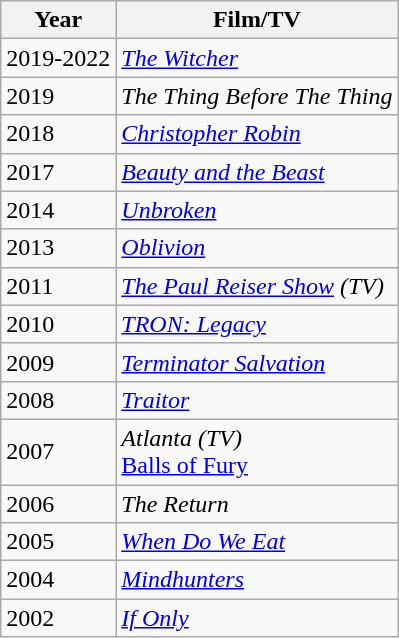<table class="wikitable">
<tr>
<th>Year</th>
<th>Film/TV</th>
</tr>
<tr>
<td>2019-2022</td>
<td><em><a href='#'>The Witcher</a></em></td>
</tr>
<tr>
<td>2019</td>
<td><em>The Thing Before The Thing</em></td>
</tr>
<tr>
<td>2018</td>
<td><em><a href='#'>Christopher Robin</a></em></td>
</tr>
<tr>
<td>2017</td>
<td><em><a href='#'>Beauty and the Beast</a></em></td>
</tr>
<tr>
<td>2014</td>
<td><em><a href='#'>Unbroken</a></em></td>
</tr>
<tr>
<td>2013</td>
<td><em><a href='#'>Oblivion</a></em></td>
</tr>
<tr>
<td>2011</td>
<td><em><a href='#'>The Paul Reiser Show</a></em> <em>(TV)</em></td>
</tr>
<tr>
<td>2010</td>
<td><em><a href='#'>TRON: Legacy</a></em></td>
</tr>
<tr>
<td>2009</td>
<td><em><a href='#'>Terminator Salvation</a></em></td>
</tr>
<tr>
<td>2008</td>
<td><em><a href='#'>Traitor</a></em></td>
</tr>
<tr>
<td>2007</td>
<td><em>Atlanta (TV)</em><br><a href='#'>Balls of Fury</a></td>
</tr>
<tr>
<td>2006</td>
<td><em>The Return</em></td>
</tr>
<tr>
<td>2005</td>
<td><em><a href='#'>When Do We Eat</a></em></td>
</tr>
<tr>
<td>2004</td>
<td><em><a href='#'>Mindhunters</a></em></td>
</tr>
<tr>
<td>2002</td>
<td><em><a href='#'>If Only</a></em></td>
</tr>
</table>
